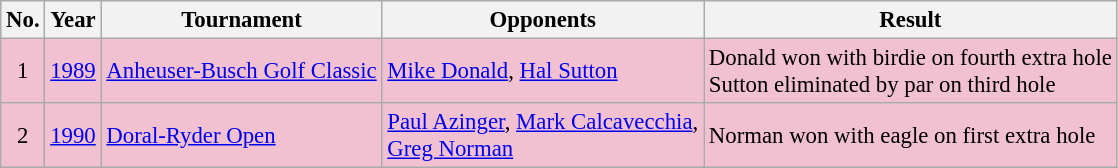<table class="wikitable" style="font-size:95%;">
<tr>
<th>No.</th>
<th>Year</th>
<th>Tournament</th>
<th>Opponents</th>
<th>Result</th>
</tr>
<tr style="background:#F2C1D1;">
<td align=center>1</td>
<td><a href='#'>1989</a></td>
<td><a href='#'>Anheuser-Busch Golf Classic</a></td>
<td> <a href='#'>Mike Donald</a>,  <a href='#'>Hal Sutton</a></td>
<td>Donald won with birdie on fourth extra hole<br>Sutton eliminated by par on third hole</td>
</tr>
<tr style="background:#F2C1D1;">
<td align=center>2</td>
<td><a href='#'>1990</a></td>
<td><a href='#'>Doral-Ryder Open</a></td>
<td> <a href='#'>Paul Azinger</a>,  <a href='#'>Mark Calcavecchia</a>,<br> <a href='#'>Greg Norman</a></td>
<td>Norman won with eagle on first extra hole</td>
</tr>
</table>
